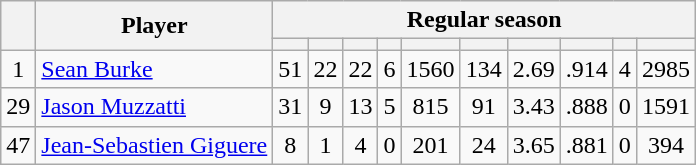<table class="wikitable plainrowheaders" style="text-align:center;">
<tr>
<th scope="col" rowspan="2"></th>
<th scope="col" rowspan="2">Player</th>
<th scope=colgroup colspan=10>Regular season</th>
</tr>
<tr>
<th scope="col"></th>
<th scope="col"></th>
<th scope="col"></th>
<th scope="col"></th>
<th scope="col"></th>
<th scope="col"></th>
<th scope="col"></th>
<th scope="col"></th>
<th scope="col"></th>
<th scope="col"></th>
</tr>
<tr>
<td scope="row">1</td>
<td align="left"><a href='#'>Sean Burke</a></td>
<td>51</td>
<td>22</td>
<td>22</td>
<td>6</td>
<td>1560</td>
<td>134</td>
<td>2.69</td>
<td>.914</td>
<td>4</td>
<td>2985</td>
</tr>
<tr>
<td scope="row">29</td>
<td align="left"><a href='#'>Jason Muzzatti</a></td>
<td>31</td>
<td>9</td>
<td>13</td>
<td>5</td>
<td>815</td>
<td>91</td>
<td>3.43</td>
<td>.888</td>
<td>0</td>
<td>1591</td>
</tr>
<tr>
<td scope="row">47</td>
<td align="left"><a href='#'>Jean-Sebastien Giguere</a></td>
<td>8</td>
<td>1</td>
<td>4</td>
<td>0</td>
<td>201</td>
<td>24</td>
<td>3.65</td>
<td>.881</td>
<td>0</td>
<td>394</td>
</tr>
</table>
